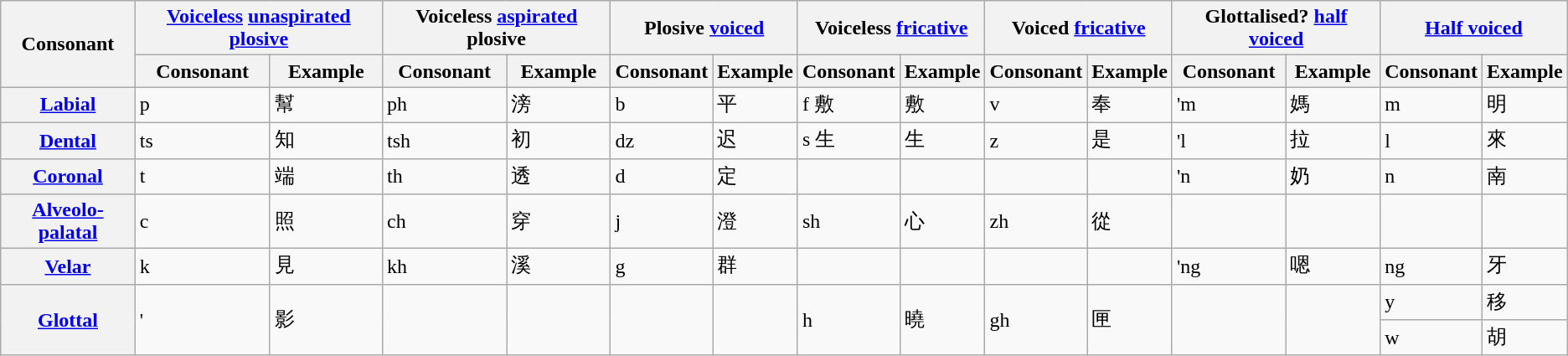<table class="wikitable">
<tr>
<th rowspan="2">Consonant</th>
<th colspan="2"><a href='#'>Voiceless</a> <a href='#'>unaspirated</a> <a href='#'>plosive</a></th>
<th colspan="2">Voiceless <a href='#'>aspirated</a> plosive</th>
<th colspan="2">Plosive <a href='#'>voiced</a></th>
<th colspan="2">Voiceless <a href='#'>fricative</a></th>
<th colspan="2">Voiced <a href='#'>fricative</a></th>
<th colspan="2">Glottalised? <a href='#'>half voiced</a></th>
<th colspan="2"><a href='#'>Half voiced</a></th>
</tr>
<tr>
<th>Consonant</th>
<th>Example</th>
<th>Consonant</th>
<th>Example</th>
<th>Consonant</th>
<th>Example</th>
<th>Consonant</th>
<th>Example</th>
<th>Consonant</th>
<th>Example</th>
<th>Consonant</th>
<th>Example</th>
<th>Consonant</th>
<th>Example</th>
</tr>
<tr>
<th><a href='#'>Labial</a></th>
<td>p</td>
<td>幫</td>
<td>ph</td>
<td>滂</td>
<td>b</td>
<td>平</td>
<td>f 敷</td>
<td>敷</td>
<td>v</td>
<td>奉</td>
<td>'m</td>
<td>媽</td>
<td>m</td>
<td>明</td>
</tr>
<tr>
<th><a href='#'>Dental</a></th>
<td>ts</td>
<td>知</td>
<td>tsh</td>
<td>初</td>
<td>dz</td>
<td>迟</td>
<td>s 生</td>
<td>生</td>
<td>z</td>
<td>是</td>
<td>'l</td>
<td>拉</td>
<td>l</td>
<td>來</td>
</tr>
<tr>
<th><a href='#'>Coronal</a></th>
<td>t</td>
<td>端</td>
<td>th</td>
<td>透</td>
<td>d</td>
<td>定</td>
<td></td>
<td></td>
<td></td>
<td></td>
<td>'n</td>
<td>奶</td>
<td>n</td>
<td>南</td>
</tr>
<tr>
<th><a href='#'>Alveolo-palatal</a></th>
<td>c</td>
<td>照</td>
<td>ch</td>
<td>穿</td>
<td>j</td>
<td>澄</td>
<td>sh</td>
<td>心</td>
<td>zh</td>
<td>從</td>
<td></td>
<td></td>
<td></td>
<td></td>
</tr>
<tr>
<th><a href='#'>Velar</a></th>
<td>k</td>
<td>見</td>
<td>kh</td>
<td>溪</td>
<td>g</td>
<td>群</td>
<td></td>
<td></td>
<td></td>
<td></td>
<td>'ng</td>
<td>嗯</td>
<td>ng</td>
<td>牙</td>
</tr>
<tr>
<th rowspan="2"><a href='#'>Glottal</a></th>
<td rowspan="2">'</td>
<td rowspan="2">影</td>
<td rowspan="2"></td>
<td rowspan="2"></td>
<td rowspan="2"></td>
<td rowspan="2"></td>
<td rowspan="2">h</td>
<td rowspan="2">曉</td>
<td rowspan="2">gh</td>
<td rowspan="2">匣</td>
<td rowspan="2"></td>
<td rowspan="2"></td>
<td>y</td>
<td>移</td>
</tr>
<tr>
<td>w</td>
<td>胡</td>
</tr>
</table>
